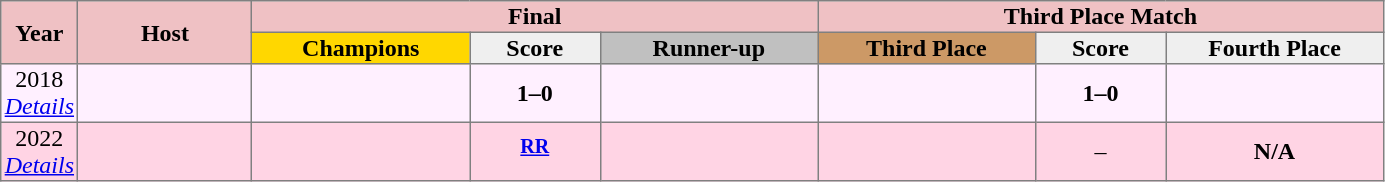<table border=1 style="border-collapse:collapse; text-align:center;" width=73%>
<tr bgcolor="#EFC1C4">
<th rowspan=2 width=5%>Year</th>
<th rowspan=2 width=12%>Host</th>
<th colspan=3>Final</th>
<th colspan=3>Third Place Match</th>
</tr>
<tr bgcolor=#EFEFEF>
<th width=15% style="background:gold">Champions</th>
<th width=9%>Score</th>
<th width=15% style="background:silver">Runner-up</th>
<th width=15% style="background:#c96">Third Place</th>
<th width=9%>Score</th>
<th width=15%>Fourth Place</th>
</tr>
<tr align=center bgcolor="#fff0ff">
<td>2018<br><em><a href='#'>Details</a></em></td>
<td></td>
<td><strong></strong></td>
<td><strong>1–0</strong></td>
<td></td>
<td></td>
<td><strong>1–0</strong></td>
<td></td>
</tr>
<tr align=center bgcolor="#FFD4E4">
<td>2022<br><em><a href='#'>Details</a></em></td>
<td></td>
<td><strong></strong></td>
<td><sup><strong><a href='#'>RR</a></strong></sup></td>
<td></td>
<td></td>
<td>–</td>
<td><strong>N/A</strong></td>
</tr>
</table>
